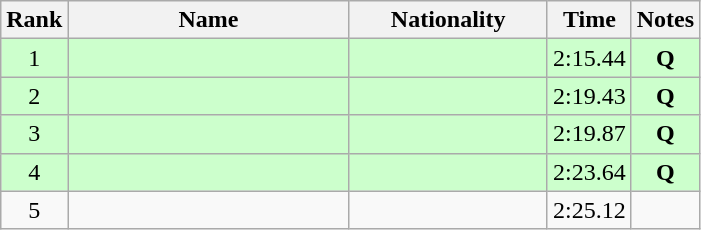<table class="wikitable sortable" style="text-align:center">
<tr>
<th>Rank</th>
<th style="width:180px">Name</th>
<th style="width:125px">Nationality</th>
<th>Time</th>
<th>Notes</th>
</tr>
<tr style="background:#cfc;">
<td>1</td>
<td style="text-align:left;"></td>
<td style="text-align:left;"></td>
<td>2:15.44</td>
<td><strong>Q</strong></td>
</tr>
<tr style="background:#cfc;">
<td>2</td>
<td style="text-align:left;"></td>
<td style="text-align:left;"></td>
<td>2:19.43</td>
<td><strong>Q</strong></td>
</tr>
<tr style="background:#cfc;">
<td>3</td>
<td style="text-align:left;"></td>
<td style="text-align:left;"></td>
<td>2:19.87</td>
<td><strong>Q</strong></td>
</tr>
<tr style="background:#cfc;">
<td>4</td>
<td style="text-align:left;"></td>
<td style="text-align:left;"></td>
<td>2:23.64</td>
<td><strong>Q</strong></td>
</tr>
<tr>
<td>5</td>
<td style="text-align:left;"></td>
<td style="text-align:left;"></td>
<td>2:25.12</td>
<td></td>
</tr>
</table>
